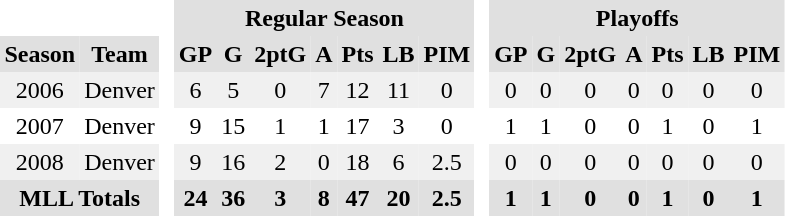<table BORDER="0" CELLPADDING="3" CELLSPACING="0">
<tr ALIGN="center" bgcolor="#e0e0e0">
<th colspan="2" bgcolor="#ffffff"> </th>
<th rowspan="99" bgcolor="#ffffff"> </th>
<th colspan="7">Regular Season</th>
<th rowspan="99" bgcolor="#ffffff"> </th>
<th colspan="7">Playoffs</th>
</tr>
<tr ALIGN="center" bgcolor="#e0e0e0">
<th>Season</th>
<th>Team</th>
<th>GP</th>
<th>G</th>
<th>2ptG</th>
<th>A</th>
<th>Pts</th>
<th>LB</th>
<th>PIM</th>
<th>GP</th>
<th>G</th>
<th>2ptG</th>
<th>A</th>
<th>Pts</th>
<th>LB</th>
<th>PIM</th>
</tr>
<tr ALIGN="center" bgcolor="#f0f0f0">
<td>2006</td>
<td>Denver</td>
<td>6</td>
<td>5</td>
<td>0</td>
<td>7</td>
<td>12</td>
<td>11</td>
<td>0</td>
<td>0</td>
<td>0</td>
<td>0</td>
<td>0</td>
<td>0</td>
<td>0</td>
<td>0</td>
</tr>
<tr ALIGN="center">
<td>2007</td>
<td>Denver</td>
<td>9</td>
<td>15</td>
<td>1</td>
<td>1</td>
<td>17</td>
<td>3</td>
<td>0</td>
<td>1</td>
<td>1</td>
<td>0</td>
<td>0</td>
<td>1</td>
<td>0</td>
<td>1</td>
</tr>
<tr ALIGN="center" bgcolor="#f0f0f0">
<td>2008</td>
<td>Denver</td>
<td>9</td>
<td>16</td>
<td>2</td>
<td>0</td>
<td>18</td>
<td>6</td>
<td>2.5</td>
<td>0</td>
<td>0</td>
<td>0</td>
<td>0</td>
<td>0</td>
<td>0</td>
<td>0</td>
</tr>
<tr ALIGN="center" bgcolor="#e0e0e0">
<th colspan="2">MLL Totals</th>
<th>24</th>
<th>36</th>
<th>3</th>
<th>8</th>
<th>47</th>
<th>20</th>
<th>2.5</th>
<th>1</th>
<th>1</th>
<th>0</th>
<th>0</th>
<th>1</th>
<th>0</th>
<th>1</th>
</tr>
</table>
